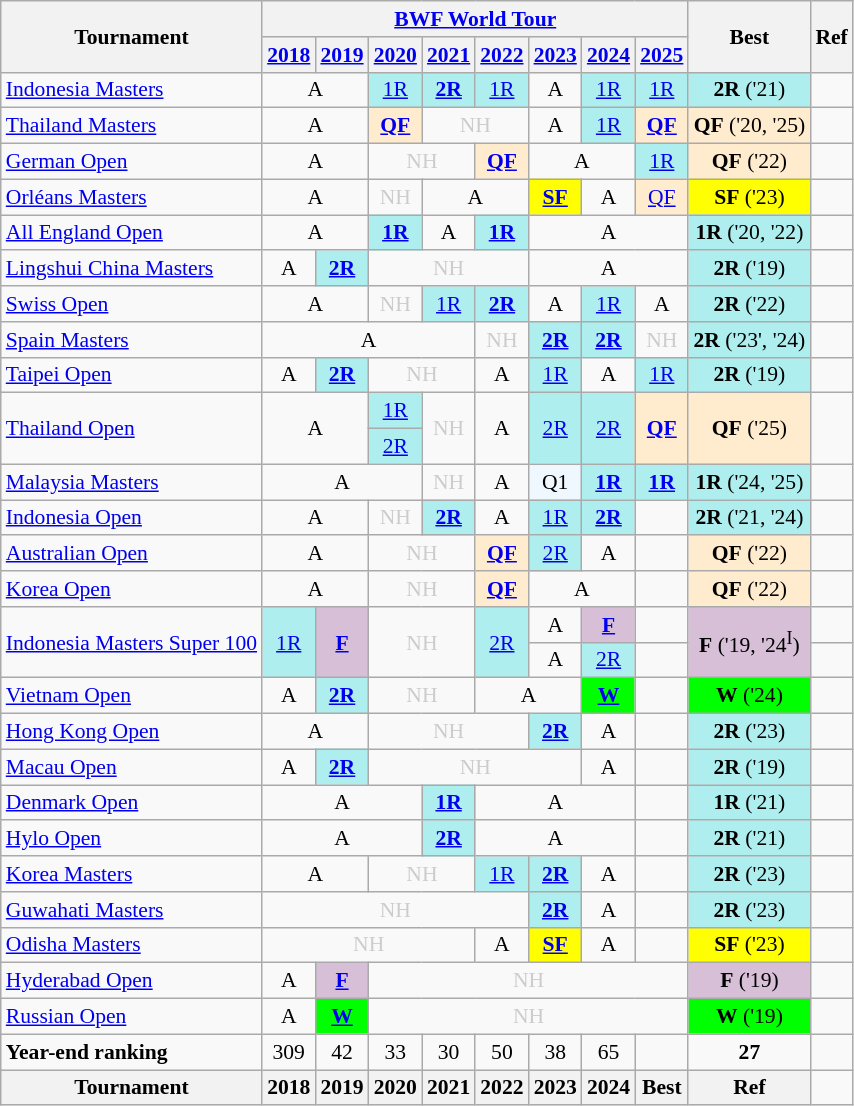<table class="wikitable" style="font-size: 90%; text-align:center">
<tr>
<th rowspan="2">Tournament</th>
<th colspan="8"><a href='#'>BWF World Tour</a></th>
<th rowspan="2">Best</th>
<th rowspan="2">Ref</th>
</tr>
<tr>
<th><a href='#'>2018</a></th>
<th><a href='#'>2019</a></th>
<th><a href='#'>2020</a></th>
<th><a href='#'>2021</a></th>
<th><a href='#'>2022</a></th>
<th><a href='#'>2023</a></th>
<th><a href='#'>2024</a></th>
<th><a href='#'>2025</a></th>
</tr>
<tr>
<td align=left><a href='#'>Indonesia Masters</a></td>
<td colspan="2">A</td>
<td bgcolor=AFEEEE><a href='#'>1R</a></td>
<td bgcolor=AFEEEE><strong><a href='#'>2R</a></strong></td>
<td bgcolor=AFEEEE><a href='#'>1R</a></td>
<td>A</td>
<td bgcolor=AFEEEE><a href='#'>1R</a></td>
<td bgcolor=AFEEEE><a href='#'>1R</a></td>
<td bgcolor=AFEEEE><strong>2R</strong> ('21)</td>
<td></td>
</tr>
<tr>
<td align=left><a href='#'>Thailand Masters</a></td>
<td colspan="2">A</td>
<td bgcolor=FFEBCD><strong><a href='#'>QF</a></strong></td>
<td colspan="2" style=color:#ccc>NH</td>
<td>A</td>
<td bgcolor=AFEEEE><a href='#'>1R</a></td>
<td bgcolor=FFEBCD><strong><a href='#'>QF</a></strong></td>
<td bgcolor=FFEBCD><strong>QF</strong> ('20, '25)</td>
<td></td>
</tr>
<tr>
<td align=left><a href='#'>German Open</a></td>
<td colspan="2">A</td>
<td colspan="2" style=color:#ccc>NH</td>
<td bgcolor=FFEBCD><strong><a href='#'>QF</a></strong></td>
<td colspan="2">A</td>
<td bgcolor=AFEEEE><a href='#'>1R</a></td>
<td bgcolor=FFEBCD><strong>QF</strong> ('22)</td>
<td></td>
</tr>
<tr>
<td align=left><a href='#'>Orléans Masters</a></td>
<td colspan="2">A</td>
<td style=color:#ccc>NH</td>
<td colspan="2">A</td>
<td bgcolor=FFFF00><strong><a href='#'>SF</a></strong></td>
<td>A</td>
<td bgcolor=FFEBCD><a href='#'>QF</a></td>
<td bgcolor=FFFF00><strong>SF</strong> ('23)</td>
<td></td>
</tr>
<tr>
<td align=left><a href='#'>All England Open</a></td>
<td colspan="2">A</td>
<td bgcolor=AFEEEE><a href='#'><strong>1R</strong></a></td>
<td>A</td>
<td bgcolor=AFEEEE><strong><a href='#'>1R</a></strong></td>
<td colspan="3">A</td>
<td bgcolor=AFEEEE><strong>1R</strong> ('20, '22)</td>
<td></td>
</tr>
<tr>
<td align=left><a href='#'>Lingshui China Masters</a></td>
<td>A</td>
<td bgcolor=AFEEEE><a href='#'><strong>2R</strong></a></td>
<td colspan="3" style=color:#ccc>NH</td>
<td colspan="3">A</td>
<td bgcolor=AFEEEE><strong>2R</strong> ('19)</td>
<td></td>
</tr>
<tr>
<td align=left><a href='#'>Swiss Open</a></td>
<td colspan="2">A</td>
<td style=color:#ccc>NH</td>
<td bgcolor=AFEEEE><a href='#'>1R</a></td>
<td bgcolor=AFEEEE><strong><a href='#'>2R</a></strong></td>
<td>A</td>
<td bgcolor=AFEEEE><a href='#'>1R</a></td>
<td>A</td>
<td bgcolor=AFEEEE><strong>2R</strong> ('22)</td>
<td></td>
</tr>
<tr>
<td align=left><a href='#'>Spain Masters</a></td>
<td colspan="4">A</td>
<td 2022; style=color:#ccc>NH</td>
<td bgcolor=AFEEEE><strong><a href='#'>2R</a></strong></td>
<td bgcolor=AFEEEE><strong><a href='#'>2R</a></strong></td>
<td 2025; style=color:#ccc>NH</td>
<td bgcolor=AFEEEE><strong>2R</strong> ('23', '24)</td>
<td></td>
</tr>
<tr>
<td align=left><a href='#'>Taipei Open</a></td>
<td>A</td>
<td bgcolor=AFEEEE><a href='#'><strong>2R</strong></a></td>
<td colspan="2" style=color:#ccc>NH</td>
<td>A</td>
<td bgcolor=AFEEEE><a href='#'>1R</a></td>
<td>A</td>
<td bgcolor=AFEEEE><a href='#'>1R</a></td>
<td bgcolor=AFEEEE><strong>2R</strong> ('19)</td>
<td></td>
</tr>
<tr>
<td rowspan="2" align=left><a href='#'>Thailand Open</a></td>
<td rowspan="2" colspan="2">A</td>
<td bgcolor=AFEEEE><a href='#'>1R</a></td>
<td rowspan="2" style=color:#ccc>NH</td>
<td rowspan="2">A</td>
<td rowspan="2" bgcolor=AFEEEE><a href='#'>2R</a></td>
<td rowspan="2" bgcolor=AFEEEE><a href='#'>2R</a></td>
<td rowspan="2" bgcolor=FFEBCD><strong><a href='#'>QF</a></strong></td>
<td rowspan="2" bgcolor=FFEBCD><strong>QF</strong> ('25)</td>
<td rowspan="2"></td>
</tr>
<tr>
<td bgcolor=AFEEEE><a href='#'>2R</a></td>
</tr>
<tr>
<td align=left><a href='#'>Malaysia Masters</a></td>
<td colspan="3">A</td>
<td style=color:#ccc>NH</td>
<td>A</td>
<td 2023; bgcolor=F0F8FF>Q1</td>
<td bgcolor=AFEEEE><strong><a href='#'>1R</a></strong></td>
<td bgcolor=AFEEEE><strong><a href='#'>1R</a></strong></td>
<td bgcolor=AFEEEE><strong>1R</strong> ('24, '25)</td>
<td></td>
</tr>
<tr>
<td align=left><a href='#'>Indonesia Open</a></td>
<td colspan="2">A</td>
<td style=color:#ccc>NH</td>
<td bgcolor=AFEEEE><strong><a href='#'>2R</a></strong></td>
<td>A</td>
<td bgcolor=AFEEEE><a href='#'>1R</a></td>
<td bgcolor=AFEEEE><strong><a href='#'>2R</a></strong></td>
<td></td>
<td bgcolor=AFEEEE><strong>2R</strong> ('21, '24)</td>
<td></td>
</tr>
<tr>
<td align=left><a href='#'>Australian Open</a></td>
<td colspan="2">A</td>
<td colspan="2" style=color:#ccc>NH</td>
<td bgcolor=FFEBCD><strong><a href='#'>QF</a></strong></td>
<td bgcolor=AFEEEE><a href='#'>2R</a></td>
<td>A</td>
<td></td>
<td bgcolor=FFEBCD><strong>QF</strong> ('22)</td>
<td></td>
</tr>
<tr>
<td align=left><a href='#'>Korea Open</a></td>
<td colspan="2">A</td>
<td colspan="2" style=color:#ccc>NH</td>
<td bgcolor=FFEBCD><strong><a href='#'>QF</a></strong></td>
<td colspan="2">A</td>
<td></td>
<td bgcolor=FFEBCD><strong>QF</strong> ('22)</td>
<td></td>
</tr>
<tr>
<td rowspan="2" align=left><a href='#'>Indonesia Masters Super 100</a></td>
<td rowspan="2" bgcolor=AFEEEE><a href='#'>1R</a></td>
<td rowspan="2" bgcolor=D8BFD8><strong><a href='#'>F</a></strong></td>
<td rowspan="2" colspan="2" style=color:#ccc>NH</td>
<td rowspan="2" bgcolor=AFEEEE><a href='#'>2R</a></td>
<td>A</td>
<td bgcolor=D8BFD8><strong><a href='#'>F</a></strong></td>
<td></td>
<td rowspan="2" bgcolor=D8BFD8><strong>F</strong> ('19, '24<sup>I</sup>)</td>
<td></td>
</tr>
<tr>
<td>A</td>
<td bgcolor=AFEEEE><a href='#'>2R</a></td>
<td></td>
<td></td>
</tr>
<tr>
<td align=left><a href='#'>Vietnam Open</a></td>
<td>A</td>
<td bgcolor=AFEEEE><a href='#'><strong>2R</strong></a></td>
<td colspan="2" style=color:#ccc>NH</td>
<td colspan="2">A</td>
<td bgcolor=00FF00><strong><a href='#'>W</a></strong></td>
<td></td>
<td bgcolor=00FF00><strong>W</strong> ('24)</td>
<td></td>
</tr>
<tr>
<td align=left><a href='#'>Hong Kong Open</a></td>
<td colspan="2">A</td>
<td colspan="3" style=color:#ccc>NH</td>
<td bgcolor=AFEEEE><a href='#'><strong>2R</strong></a></td>
<td>A</td>
<td></td>
<td bgcolor=AFEEEE><strong>2R</strong> ('23)</td>
<td></td>
</tr>
<tr>
<td align=left><a href='#'>Macau Open</a></td>
<td>A</td>
<td bgcolor=AFEEEE><a href='#'><strong>2R</strong></a></td>
<td colspan="4" style=color:#ccc>NH</td>
<td>A</td>
<td></td>
<td bgcolor=AFEEEE><strong>2R</strong> ('19)</td>
</tr>
<tr>
<td align=left><a href='#'>Denmark Open</a></td>
<td colspan="3">A</td>
<td bgcolor=AFEEEE><strong><a href='#'>1R</a></strong></td>
<td colspan="3">A</td>
<td></td>
<td bgcolor=AFEEEE><strong>1R</strong> ('21)</td>
<td></td>
</tr>
<tr>
<td align=left><a href='#'>Hylo Open</a></td>
<td colspan="3">A</td>
<td bgcolor=AFEEEE><strong><a href='#'>2R</a></strong></td>
<td colspan="3">A</td>
<td></td>
<td bgcolor=AFEEEE><strong>2R</strong> ('21)</td>
<td></td>
</tr>
<tr>
<td align=left><a href='#'>Korea Masters</a></td>
<td colspan="2">A</td>
<td colspan="2" style=color:#ccc>NH</td>
<td bgcolor=AFEEEE><a href='#'>1R</a></td>
<td bgcolor=AFEEEE><strong><a href='#'>2R</a></strong></td>
<td>A</td>
<td></td>
<td bgcolor=AFEEEE><strong>2R</strong> ('23)</td>
<td></td>
</tr>
<tr>
<td align=left><a href='#'>Guwahati Masters</a></td>
<td colspan="5" style=color:#ccc>NH</td>
<td bgcolor=AFEEEE><strong><a href='#'>2R</a></strong></td>
<td>A</td>
<td></td>
<td bgcolor=AFEEEE><strong>2R</strong> ('23)</td>
<td></td>
</tr>
<tr>
<td align=left><a href='#'>Odisha Masters</a></td>
<td colspan="4" style=color:#ccc>NH</td>
<td>A</td>
<td bgcolor=FFFF00><strong><a href='#'>SF</a></strong></td>
<td>A</td>
<td></td>
<td bgcolor=FFFF00><strong>SF</strong> ('23)</td>
<td></td>
</tr>
<tr>
<td align=left><a href='#'>Hyderabad Open</a></td>
<td>A</td>
<td bgcolor=D8BFD8><a href='#'><strong>F</strong></a></td>
<td colspan="6" style=color:#ccc>NH</td>
<td bgcolor=D8BFD8><strong>F</strong> ('19)</td>
<td></td>
</tr>
<tr>
<td align=left><a href='#'>Russian Open</a></td>
<td>A</td>
<td bgcolor=00FF00><a href='#'><strong>W</strong></a></td>
<td colspan="6" style=color:#ccc>NH</td>
<td bgcolor=00FF00><strong>W</strong> ('19)</td>
<td></td>
</tr>
<tr>
<td align=left><strong>Year-end ranking</strong></td>
<td 2018;>309</td>
<td 2019;>42</td>
<td 2020;>33</td>
<td 2021;>30</td>
<td 2022;>50</td>
<td 2023;>38</td>
<td 2024;>65</td>
<td 2025;></td>
<td Best;><strong>27</strong></td>
<td></td>
</tr>
<tr>
<th>Tournament</th>
<th>2018</th>
<th>2019</th>
<th>2020</th>
<th>2021</th>
<th>2022</th>
<th>2023</th>
<th>2024</th>
<th>Best</th>
<th>Ref</th>
</tr>
</table>
